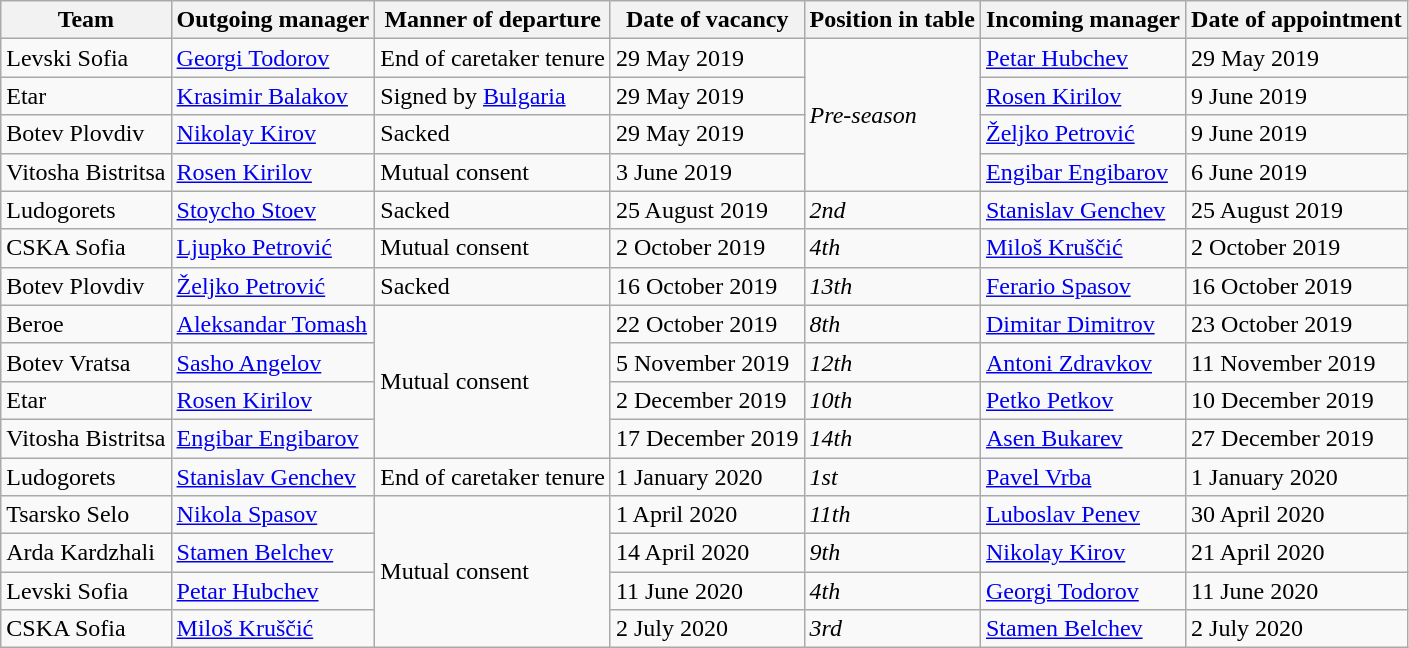<table class="wikitable sortable">
<tr>
<th>Team</th>
<th>Outgoing manager</th>
<th>Manner of departure</th>
<th>Date of vacancy</th>
<th>Position in table</th>
<th>Incoming manager</th>
<th>Date of appointment</th>
</tr>
<tr>
<td>Levski Sofia</td>
<td> <a href='#'>Georgi Todorov</a></td>
<td>End of caretaker tenure</td>
<td>29 May 2019</td>
<td rowspan="4"><em>Pre-season</em></td>
<td> <a href='#'>Petar Hubchev</a></td>
<td>29 May 2019</td>
</tr>
<tr>
<td>Etar</td>
<td> <a href='#'>Krasimir Balakov</a></td>
<td>Signed by <a href='#'>Bulgaria</a></td>
<td>29 May 2019</td>
<td> <a href='#'>Rosen Kirilov</a></td>
<td>9 June 2019</td>
</tr>
<tr>
<td>Botev Plovdiv</td>
<td> <a href='#'>Nikolay Kirov</a></td>
<td>Sacked</td>
<td>29 May 2019</td>
<td> <a href='#'>Željko Petrović</a></td>
<td>9 June 2019</td>
</tr>
<tr>
<td>Vitosha Bistritsa</td>
<td> <a href='#'>Rosen Kirilov</a></td>
<td>Mutual consent</td>
<td>3 June 2019</td>
<td> <a href='#'>Engibar Engibarov</a></td>
<td>6 June 2019</td>
</tr>
<tr>
<td>Ludogorets</td>
<td> <a href='#'>Stoycho Stoev</a></td>
<td>Sacked</td>
<td>25 August 2019</td>
<td><em>2nd</em></td>
<td> <a href='#'>Stanislav Genchev</a></td>
<td>25 August 2019</td>
</tr>
<tr>
<td>CSKA Sofia</td>
<td> <a href='#'>Ljupko Petrović</a></td>
<td>Mutual consent</td>
<td>2 October 2019</td>
<td><em>4th</em></td>
<td> <a href='#'>Miloš Kruščić</a></td>
<td>2 October 2019</td>
</tr>
<tr>
<td>Botev Plovdiv</td>
<td> <a href='#'>Željko Petrović</a></td>
<td>Sacked</td>
<td>16 October 2019</td>
<td><em>13th</em></td>
<td> <a href='#'>Ferario Spasov</a></td>
<td>16 October 2019</td>
</tr>
<tr>
<td>Beroe</td>
<td> <a href='#'>Aleksandar Tomash</a></td>
<td rowspan="4">Mutual consent</td>
<td>22 October 2019</td>
<td><em>8th</em></td>
<td> <a href='#'>Dimitar Dimitrov</a></td>
<td>23 October 2019</td>
</tr>
<tr>
<td>Botev Vratsa</td>
<td> <a href='#'>Sasho Angelov</a></td>
<td>5 November 2019</td>
<td><em>12th</em></td>
<td> <a href='#'>Antoni Zdravkov</a></td>
<td>11 November 2019</td>
</tr>
<tr>
<td>Etar</td>
<td> <a href='#'>Rosen Kirilov</a></td>
<td>2 December 2019</td>
<td><em>10th</em></td>
<td> <a href='#'>Petko Petkov</a></td>
<td>10 December 2019</td>
</tr>
<tr>
<td>Vitosha Bistritsa</td>
<td> <a href='#'>Engibar Engibarov</a></td>
<td>17 December 2019</td>
<td><em>14th</em></td>
<td> <a href='#'>Asen Bukarev</a></td>
<td>27 December 2019</td>
</tr>
<tr>
<td>Ludogorets</td>
<td> <a href='#'>Stanislav Genchev</a></td>
<td>End of caretaker tenure</td>
<td>1 January 2020</td>
<td><em>1st</em></td>
<td> <a href='#'>Pavel Vrba</a></td>
<td>1 January 2020</td>
</tr>
<tr>
<td>Tsarsko Selo</td>
<td> <a href='#'>Nikola Spasov</a></td>
<td rowspan="4">Mutual consent</td>
<td>1 April 2020</td>
<td><em>11th</em></td>
<td> <a href='#'>Luboslav Penev</a></td>
<td>30 April 2020</td>
</tr>
<tr>
<td>Arda Kardzhali</td>
<td> <a href='#'>Stamen Belchev</a></td>
<td>14 April 2020</td>
<td><em>9th</em></td>
<td> <a href='#'>Nikolay Kirov</a></td>
<td>21 April 2020</td>
</tr>
<tr>
<td>Levski Sofia</td>
<td> <a href='#'>Petar Hubchev</a></td>
<td>11 June 2020</td>
<td><em>4th</em></td>
<td> <a href='#'>Georgi Todorov</a></td>
<td>11 June 2020</td>
</tr>
<tr>
<td>CSKA Sofia</td>
<td> <a href='#'>Miloš Kruščić</a></td>
<td>2 July 2020</td>
<td><em>3rd</em></td>
<td> <a href='#'>Stamen Belchev</a></td>
<td>2 July 2020</td>
</tr>
</table>
